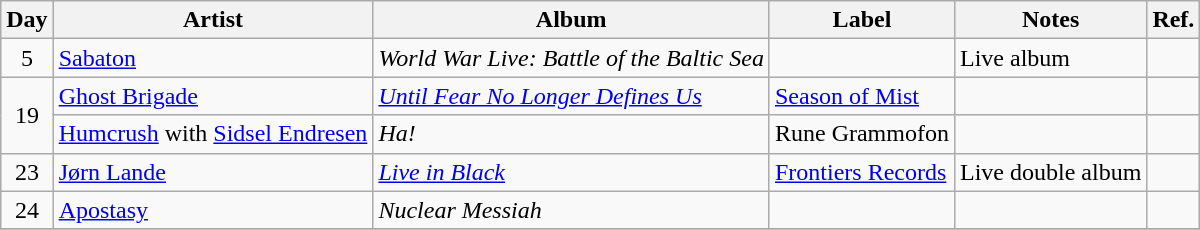<table class="wikitable">
<tr>
<th>Day</th>
<th>Artist</th>
<th>Album</th>
<th>Label</th>
<th>Notes</th>
<th>Ref.</th>
</tr>
<tr>
<td rowspan="1" style="text-align:center;">5</td>
<td><a href='#'>Sabaton</a></td>
<td><em>World War Live: Battle of the Baltic Sea</em></td>
<td></td>
<td>Live album</td>
<td></td>
</tr>
<tr>
<td rowspan="2" style="text-align:center;">19</td>
<td><a href='#'>Ghost Brigade</a></td>
<td><em><a href='#'>Until Fear No Longer Defines Us</a></em></td>
<td><a href='#'>Season of Mist</a></td>
<td></td>
<td></td>
</tr>
<tr>
<td><a href='#'>Humcrush</a> with <a href='#'>Sidsel Endresen</a></td>
<td><em>Ha!</em></td>
<td>Rune Grammofon</td>
<td></td>
<td></td>
</tr>
<tr>
<td rowspan="1" style="text-align:center;">23</td>
<td><a href='#'>Jørn Lande</a></td>
<td><em><a href='#'>Live in Black</a></em></td>
<td><a href='#'>Frontiers Records</a></td>
<td>Live double album</td>
<td></td>
</tr>
<tr>
<td rowspan="1" style="text-align:center;">24</td>
<td><a href='#'>Apostasy</a></td>
<td><em>Nuclear Messiah</em></td>
<td></td>
<td></td>
<td></td>
</tr>
<tr>
</tr>
</table>
